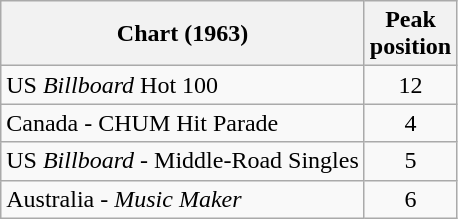<table class="wikitable sortable">
<tr>
<th align="left">Chart (1963)</th>
<th style="text-align:center;">Peak<br>position</th>
</tr>
<tr>
<td align="left">US <em>Billboard</em> Hot 100</td>
<td style="text-align:center;">12</td>
</tr>
<tr>
<td align="left">Canada - CHUM Hit Parade</td>
<td style="text-align:center;">4</td>
</tr>
<tr>
<td align="left">US <em>Billboard</em> - Middle-Road Singles</td>
<td style="text-align:center;">5</td>
</tr>
<tr>
<td align="left">Australia - <em>Music Maker</em></td>
<td style="text-align:center;">6</td>
</tr>
</table>
